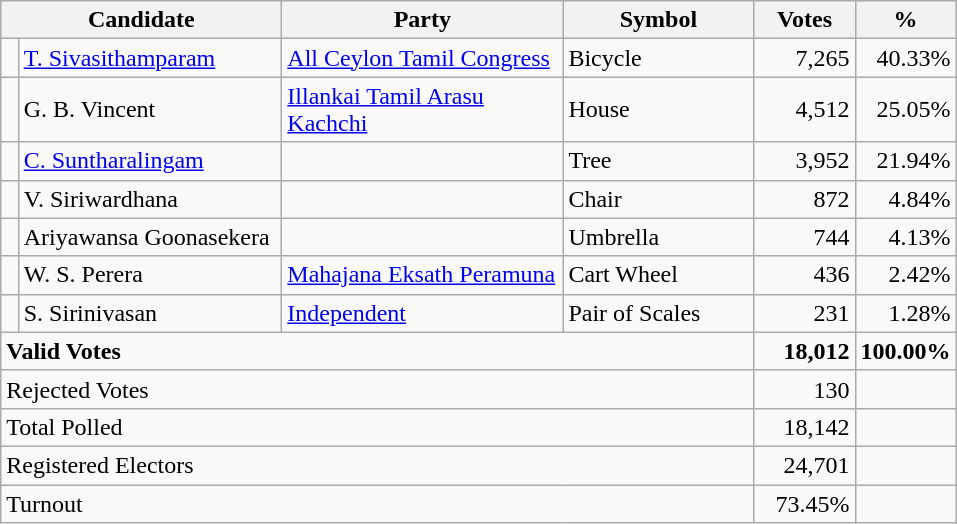<table class="wikitable" border="1" style="text-align:right;">
<tr>
<th align=left colspan=2 width="180">Candidate</th>
<th align=left width="180">Party</th>
<th align=left width="120">Symbol</th>
<th align=left width="60">Votes</th>
<th align=left width="60">%</th>
</tr>
<tr>
<td bgcolor=> </td>
<td align=left><a href='#'>T. Sivasithamparam</a></td>
<td align=left><a href='#'>All Ceylon Tamil Congress</a></td>
<td align=left>Bicycle</td>
<td>7,265</td>
<td>40.33%</td>
</tr>
<tr>
<td bgcolor=> </td>
<td align=left>G. B. Vincent</td>
<td align=left><a href='#'>Illankai Tamil Arasu Kachchi</a></td>
<td align=left>House</td>
<td>4,512</td>
<td>25.05%</td>
</tr>
<tr>
<td></td>
<td align=left><a href='#'>C. Suntharalingam</a></td>
<td></td>
<td align=left>Tree</td>
<td>3,952</td>
<td>21.94%</td>
</tr>
<tr>
<td></td>
<td align=left>V. Siriwardhana</td>
<td></td>
<td align=left>Chair</td>
<td>872</td>
<td>4.84%</td>
</tr>
<tr>
<td></td>
<td align=left>Ariyawansa Goonasekera</td>
<td></td>
<td align=left>Umbrella</td>
<td>744</td>
<td>4.13%</td>
</tr>
<tr>
<td bgcolor=> </td>
<td align=left>W. S. Perera</td>
<td align=left><a href='#'>Mahajana Eksath Peramuna</a></td>
<td align=left>Cart Wheel</td>
<td>436</td>
<td>2.42%</td>
</tr>
<tr>
<td></td>
<td align=left>S. Sirinivasan</td>
<td align=left><a href='#'>Independent</a></td>
<td align=left>Pair of Scales</td>
<td>231</td>
<td>1.28%</td>
</tr>
<tr>
<td align=left colspan=4><strong>Valid Votes</strong></td>
<td><strong>18,012</strong></td>
<td><strong>100.00%</strong></td>
</tr>
<tr>
<td align=left colspan=4>Rejected Votes</td>
<td>130</td>
<td></td>
</tr>
<tr>
<td align=left colspan=4>Total Polled</td>
<td>18,142</td>
<td></td>
</tr>
<tr>
<td align=left colspan=4>Registered Electors</td>
<td>24,701</td>
<td></td>
</tr>
<tr>
<td align=left colspan=4>Turnout</td>
<td>73.45%</td>
<td></td>
</tr>
</table>
